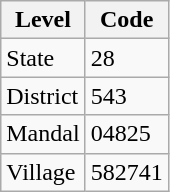<table class="wikitable">
<tr>
<th>Level</th>
<th>Code</th>
</tr>
<tr>
<td>State</td>
<td>28</td>
</tr>
<tr>
<td>District</td>
<td>543</td>
</tr>
<tr>
<td>Mandal</td>
<td>04825</td>
</tr>
<tr>
<td>Village</td>
<td>582741</td>
</tr>
</table>
